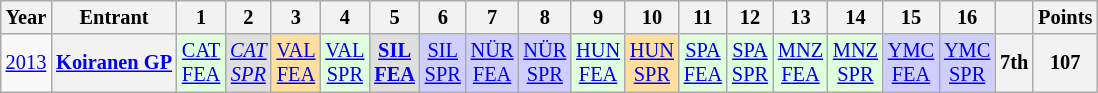<table class="wikitable" style="text-align:center; font-size:85%">
<tr>
<th>Year</th>
<th>Entrant</th>
<th>1</th>
<th>2</th>
<th>3</th>
<th>4</th>
<th>5</th>
<th>6</th>
<th>7</th>
<th>8</th>
<th>9</th>
<th>10</th>
<th>11</th>
<th>12</th>
<th>13</th>
<th>14</th>
<th>15</th>
<th>16</th>
<th></th>
<th>Points</th>
</tr>
<tr>
<td><a href='#'>2013</a></td>
<th nowrap><a href='#'>Koiranen GP</a></th>
<td style="background:#DFFFDF;"><a href='#'>CAT<br>FEA</a><br></td>
<td style="background:#DFDFDF;"><em><a href='#'>CAT<br>SPR</a></em><br></td>
<td style="background:#FFDF9F;"><a href='#'>VAL<br>FEA</a><br></td>
<td style="background:#DFFFDF;"><a href='#'>VAL<br>SPR</a><br></td>
<td style="background:#DFDFDF;"><strong><a href='#'>SIL<br>FEA</a></strong><br></td>
<td style="background:#CFCFFF;"><a href='#'>SIL<br>SPR</a><br></td>
<td style="background:#CFCFFF;"><a href='#'>NÜR<br>FEA</a><br></td>
<td style="background:#CFCFFF;"><a href='#'>NÜR<br>SPR</a><br></td>
<td style="background:#DFFFDF;"><a href='#'>HUN<br>FEA</a><br></td>
<td style="background:#FFDF9F;"><a href='#'>HUN<br>SPR</a><br></td>
<td style="background:#DFFFDF;"><a href='#'>SPA<br>FEA</a><br></td>
<td style="background:#DFFFDF;"><a href='#'>SPA<br>SPR</a><br></td>
<td style="background:#DFFFDF;"><a href='#'>MNZ<br>FEA</a><br></td>
<td style="background:#DFFFDF;"><a href='#'>MNZ<br>SPR</a><br></td>
<td style="background:#CFCFFF;"><a href='#'>YMC<br>FEA</a><br></td>
<td style="background:#CFCFFF;"><a href='#'>YMC<br>SPR</a><br></td>
<th>7th</th>
<th>107</th>
</tr>
</table>
